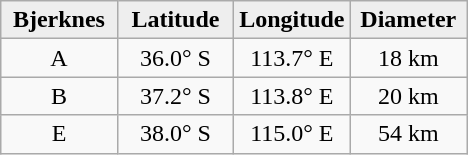<table class="wikitable">
<tr>
<th width="25%" style="background:#eeeeee;">Bjerknes</th>
<th width="25%" style="background:#eeeeee;">Latitude</th>
<th width="25%" style="background:#eeeeee;">Longitude</th>
<th width="25%" style="background:#eeeeee;">Diameter</th>
</tr>
<tr>
<td align="center">A</td>
<td align="center">36.0° S</td>
<td align="center">113.7° E</td>
<td align="center">18 km</td>
</tr>
<tr>
<td align="center">B</td>
<td align="center">37.2° S</td>
<td align="center">113.8° E</td>
<td align="center">20 km</td>
</tr>
<tr>
<td align="center">E</td>
<td align="center">38.0° S</td>
<td align="center">115.0° E</td>
<td align="center">54 km</td>
</tr>
</table>
